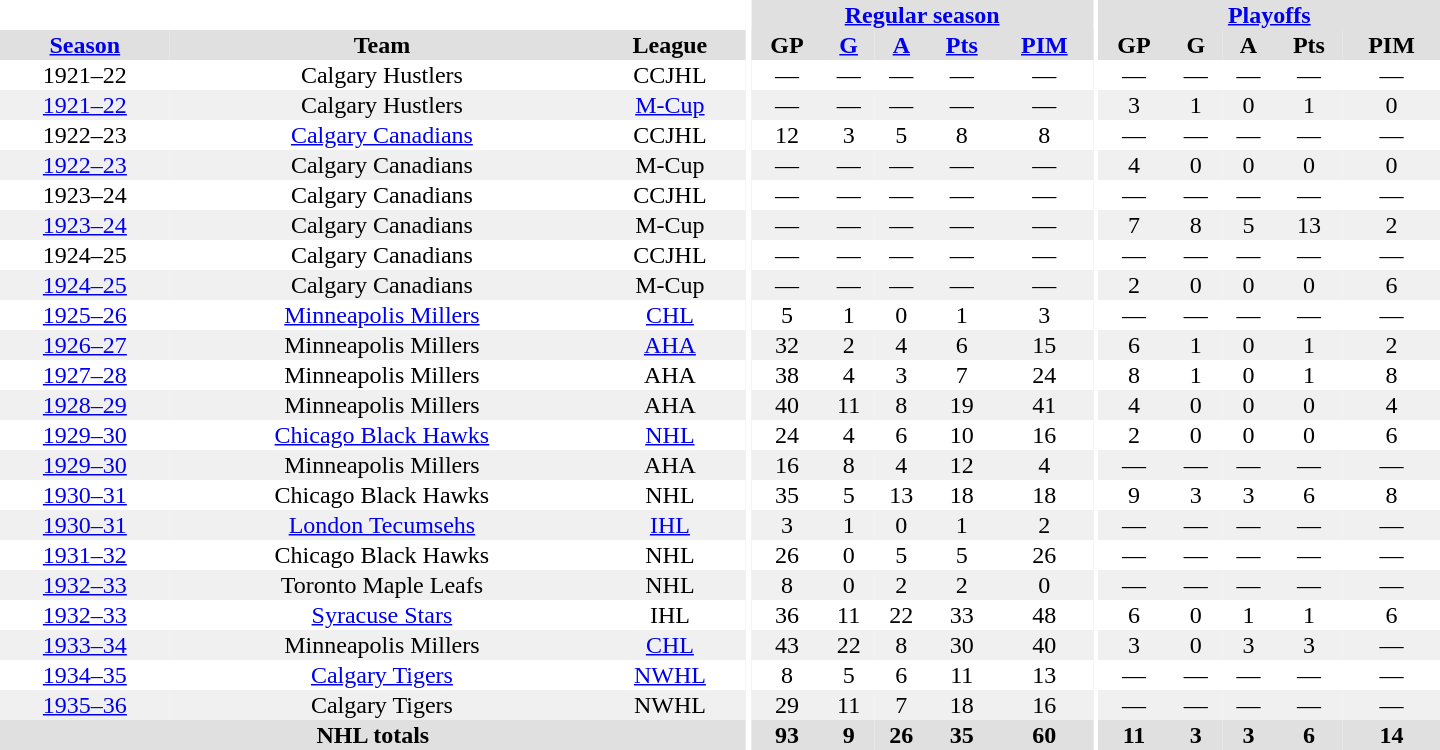<table border="0" cellpadding="1" cellspacing="0" style="text-align:center; width:60em">
<tr bgcolor="#e0e0e0">
<th colspan="3" bgcolor="#ffffff"></th>
<th rowspan="100" bgcolor="#ffffff"></th>
<th colspan="5"><a href='#'>Regular season</a></th>
<th rowspan="100" bgcolor="#ffffff"></th>
<th colspan="5"><a href='#'>Playoffs</a></th>
</tr>
<tr bgcolor="#e0e0e0">
<th><a href='#'>Season</a></th>
<th>Team</th>
<th>League</th>
<th>GP</th>
<th><a href='#'>G</a></th>
<th><a href='#'>A</a></th>
<th><a href='#'>Pts</a></th>
<th><a href='#'>PIM</a></th>
<th>GP</th>
<th>G</th>
<th>A</th>
<th>Pts</th>
<th>PIM</th>
</tr>
<tr>
<td>1921–22</td>
<td>Calgary Hustlers</td>
<td>CCJHL</td>
<td>—</td>
<td>—</td>
<td>—</td>
<td>—</td>
<td>—</td>
<td>—</td>
<td>—</td>
<td>—</td>
<td>—</td>
<td>—</td>
</tr>
<tr bgcolor="#f0f0f0">
<td><a href='#'>1921–22</a></td>
<td>Calgary Hustlers</td>
<td><a href='#'>M-Cup</a></td>
<td>—</td>
<td>—</td>
<td>—</td>
<td>—</td>
<td>—</td>
<td>3</td>
<td>1</td>
<td>0</td>
<td>1</td>
<td>0</td>
</tr>
<tr>
<td>1922–23</td>
<td><a href='#'>Calgary Canadians</a></td>
<td>CCJHL</td>
<td>12</td>
<td>3</td>
<td>5</td>
<td>8</td>
<td>8</td>
<td>—</td>
<td>—</td>
<td>—</td>
<td>—</td>
<td>—</td>
</tr>
<tr bgcolor="#f0f0f0">
<td><a href='#'>1922–23</a></td>
<td>Calgary Canadians</td>
<td>M-Cup</td>
<td>—</td>
<td>—</td>
<td>—</td>
<td>—</td>
<td>—</td>
<td>4</td>
<td>0</td>
<td>0</td>
<td>0</td>
<td>0</td>
</tr>
<tr>
<td>1923–24</td>
<td>Calgary Canadians</td>
<td>CCJHL</td>
<td>—</td>
<td>—</td>
<td>—</td>
<td>—</td>
<td>—</td>
<td>—</td>
<td>—</td>
<td>—</td>
<td>—</td>
<td>—</td>
</tr>
<tr bgcolor="#f0f0f0">
<td><a href='#'>1923–24</a></td>
<td>Calgary Canadians</td>
<td>M-Cup</td>
<td>—</td>
<td>—</td>
<td>—</td>
<td>—</td>
<td>—</td>
<td>7</td>
<td>8</td>
<td>5</td>
<td>13</td>
<td>2</td>
</tr>
<tr>
<td>1924–25</td>
<td>Calgary Canadians</td>
<td>CCJHL</td>
<td>—</td>
<td>—</td>
<td>—</td>
<td>—</td>
<td>—</td>
<td>—</td>
<td>—</td>
<td>—</td>
<td>—</td>
<td>—</td>
</tr>
<tr bgcolor="#f0f0f0">
<td><a href='#'>1924–25</a></td>
<td>Calgary Canadians</td>
<td>M-Cup</td>
<td>—</td>
<td>—</td>
<td>—</td>
<td>—</td>
<td>—</td>
<td>2</td>
<td>0</td>
<td>0</td>
<td>0</td>
<td>6</td>
</tr>
<tr>
<td><a href='#'>1925–26</a></td>
<td><a href='#'>Minneapolis Millers</a></td>
<td><a href='#'>CHL</a></td>
<td>5</td>
<td>1</td>
<td>0</td>
<td>1</td>
<td>3</td>
<td>—</td>
<td>—</td>
<td>—</td>
<td>—</td>
<td>—</td>
</tr>
<tr bgcolor="#f0f0f0">
<td><a href='#'>1926–27</a></td>
<td>Minneapolis Millers</td>
<td><a href='#'>AHA</a></td>
<td>32</td>
<td>2</td>
<td>4</td>
<td>6</td>
<td>15</td>
<td>6</td>
<td>1</td>
<td>0</td>
<td>1</td>
<td>2</td>
</tr>
<tr>
<td><a href='#'>1927–28</a></td>
<td>Minneapolis Millers</td>
<td>AHA</td>
<td>38</td>
<td>4</td>
<td>3</td>
<td>7</td>
<td>24</td>
<td>8</td>
<td>1</td>
<td>0</td>
<td>1</td>
<td>8</td>
</tr>
<tr bgcolor="#f0f0f0">
<td><a href='#'>1928–29</a></td>
<td>Minneapolis Millers</td>
<td>AHA</td>
<td>40</td>
<td>11</td>
<td>8</td>
<td>19</td>
<td>41</td>
<td>4</td>
<td>0</td>
<td>0</td>
<td>0</td>
<td>4</td>
</tr>
<tr>
<td><a href='#'>1929–30</a></td>
<td><a href='#'>Chicago Black Hawks</a></td>
<td><a href='#'>NHL</a></td>
<td>24</td>
<td>4</td>
<td>6</td>
<td>10</td>
<td>16</td>
<td>2</td>
<td>0</td>
<td>0</td>
<td>0</td>
<td>6</td>
</tr>
<tr bgcolor="#f0f0f0">
<td><a href='#'>1929–30</a></td>
<td>Minneapolis Millers</td>
<td>AHA</td>
<td>16</td>
<td>8</td>
<td>4</td>
<td>12</td>
<td>4</td>
<td>—</td>
<td>—</td>
<td>—</td>
<td>—</td>
<td>—</td>
</tr>
<tr>
<td><a href='#'>1930–31</a></td>
<td>Chicago Black Hawks</td>
<td>NHL</td>
<td>35</td>
<td>5</td>
<td>13</td>
<td>18</td>
<td>18</td>
<td>9</td>
<td>3</td>
<td>3</td>
<td>6</td>
<td>8</td>
</tr>
<tr bgcolor="#f0f0f0">
<td><a href='#'>1930–31</a></td>
<td><a href='#'>London Tecumsehs</a></td>
<td><a href='#'>IHL</a></td>
<td>3</td>
<td>1</td>
<td>0</td>
<td>1</td>
<td>2</td>
<td>—</td>
<td>—</td>
<td>—</td>
<td>—</td>
<td>—</td>
</tr>
<tr>
<td><a href='#'>1931–32</a></td>
<td>Chicago Black Hawks</td>
<td>NHL</td>
<td>26</td>
<td>0</td>
<td>5</td>
<td>5</td>
<td>26</td>
<td>—</td>
<td>—</td>
<td>—</td>
<td>—</td>
<td>—</td>
</tr>
<tr bgcolor="#f0f0f0">
<td><a href='#'>1932–33</a></td>
<td>Toronto Maple Leafs</td>
<td>NHL</td>
<td>8</td>
<td>0</td>
<td>2</td>
<td>2</td>
<td>0</td>
<td>—</td>
<td>—</td>
<td>—</td>
<td>—</td>
<td>—</td>
</tr>
<tr>
<td><a href='#'>1932–33</a></td>
<td><a href='#'>Syracuse Stars</a></td>
<td>IHL</td>
<td>36</td>
<td>11</td>
<td>22</td>
<td>33</td>
<td>48</td>
<td>6</td>
<td>0</td>
<td>1</td>
<td>1</td>
<td>6</td>
</tr>
<tr bgcolor="#f0f0f0">
<td><a href='#'>1933–34</a></td>
<td>Minneapolis Millers</td>
<td><a href='#'>CHL</a></td>
<td>43</td>
<td>22</td>
<td>8</td>
<td>30</td>
<td>40</td>
<td>3</td>
<td>0</td>
<td>3</td>
<td>3</td>
<td>—</td>
</tr>
<tr>
<td><a href='#'>1934–35</a></td>
<td><a href='#'>Calgary Tigers</a></td>
<td><a href='#'>NWHL</a></td>
<td>8</td>
<td>5</td>
<td>6</td>
<td>11</td>
<td>13</td>
<td>—</td>
<td>—</td>
<td>—</td>
<td>—</td>
<td>—</td>
</tr>
<tr bgcolor="#f0f0f0">
<td><a href='#'>1935–36</a></td>
<td>Calgary Tigers</td>
<td>NWHL</td>
<td>29</td>
<td>11</td>
<td>7</td>
<td>18</td>
<td>16</td>
<td>—</td>
<td>—</td>
<td>—</td>
<td>—</td>
<td>—</td>
</tr>
<tr bgcolor="#e0e0e0">
<th colspan="3">NHL totals</th>
<th>93</th>
<th>9</th>
<th>26</th>
<th>35</th>
<th>60</th>
<th>11</th>
<th>3</th>
<th>3</th>
<th>6</th>
<th>14</th>
</tr>
</table>
